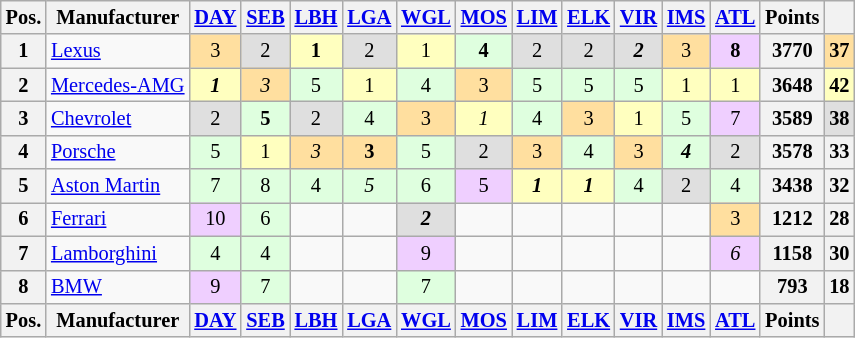<table class="wikitable" style="font-size:85%;">
<tr>
<th>Pos.</th>
<th>Manufacturer</th>
<th><a href='#'>DAY</a></th>
<th><a href='#'>SEB</a></th>
<th><a href='#'>LBH</a></th>
<th><a href='#'>LGA</a></th>
<th><a href='#'>WGL</a></th>
<th><a href='#'>MOS</a></th>
<th><a href='#'>LIM</a></th>
<th><a href='#'>ELK</a></th>
<th><a href='#'>VIR</a></th>
<th><a href='#'>IMS</a></th>
<th><a href='#'>ATL</a></th>
<th>Points</th>
<th></th>
</tr>
<tr>
<th>1</th>
<td> <a href='#'>Lexus</a></td>
<td style="background:#ffdf9f;" align="center">3</td>
<td style="background:#dfdfdf;" align="center">2</td>
<td style="background:#ffffbf;" align="center"><strong>1</strong></td>
<td style="background:#dfdfdf;" align="center">2</td>
<td style="background:#ffffbf;" align="center">1</td>
<td style="background:#dfffdf;" align="center"><strong>4</strong></td>
<td style="background:#dfdfdf;" align="center">2</td>
<td style="background:#dfdfdf;" align="center">2</td>
<td style="background:#dfdfdf;" align="center"><strong><em>2</em></strong></td>
<td style="background:#ffdf9f;" align="center">3</td>
<td style="background:#efcfff;" align="center"><strong>8</strong></td>
<th>3770</th>
<th style="background:#ffdf9f;">37</th>
</tr>
<tr>
<th>2</th>
<td> <a href='#'>Mercedes-AMG</a></td>
<td style="background:#ffffbf;" align="center"><strong><em>1</em></strong></td>
<td style="background:#ffdf9f;" align="center"><em>3</em></td>
<td style="background:#dfffdf;" align="center">5</td>
<td style="background:#ffffbf;" align="center">1</td>
<td style="background:#dfffdf;" align="center">4</td>
<td style="background:#ffdf9f;" align="center">3</td>
<td style="background:#dfffdf;" align="center">5</td>
<td style="background:#dfffdf;" align="center">5</td>
<td style="background:#dfffdf;" align="center">5</td>
<td style="background:#ffffbf;" align="center">1</td>
<td style="background:#ffffbf;" align="center">1</td>
<th>3648</th>
<th style="background:#ffffbf;">42</th>
</tr>
<tr>
<th>3</th>
<td> <a href='#'>Chevrolet</a></td>
<td style="background:#dfdfdf;" align="center">2</td>
<td style="background:#dfffdf;" align="center"><strong>5</strong></td>
<td style="background:#dfdfdf;" align="center">2</td>
<td style="background:#dfffdf;" align="center">4</td>
<td style="background:#ffdf9f;" align="center">3</td>
<td style="background:#ffffbf;" align="center"><em>1</em></td>
<td style="background:#dfffdf;" align="center">4</td>
<td style="background:#ffdf9f;" align="center">3</td>
<td style="background:#ffffbf;" align="center">1</td>
<td style="background:#dfffdf;" align="center">5</td>
<td style="background:#efcfff;" align="center">7</td>
<th>3589</th>
<th style="background:#dfdfdf;">38</th>
</tr>
<tr>
<th>4</th>
<td> <a href='#'>Porsche</a></td>
<td style="background:#dfffdf;" align="center">5</td>
<td style="background:#ffffbf;" align="center">1</td>
<td style="background:#ffdf9f;" align="center"><em>3</em></td>
<td style="background:#ffdf9f;" align="center"><strong>3</strong></td>
<td style="background:#dfffdf;" align="center">5</td>
<td style="background:#dfdfdf;" align="center">2</td>
<td style="background:#ffdf9f;" align="center">3</td>
<td style="background:#dfffdf;" align="center">4</td>
<td style="background:#ffdf9f;" align="center">3</td>
<td style="background:#dfffdf;" align="center"><strong><em>4</em></strong></td>
<td style="background:#dfdfdf;" align="center">2</td>
<th>3578</th>
<th>33</th>
</tr>
<tr>
<th>5</th>
<td> <a href='#'>Aston Martin</a></td>
<td style="background:#dfffdf;" align="center">7</td>
<td style="background:#dfffdf;" align="center">8</td>
<td style="background:#dfffdf;" align="center">4</td>
<td style="background:#dfffdf;" align="center"><em>5</em></td>
<td style="background:#dfffdf;" align="center">6</td>
<td style="background:#efcfff;" align="center">5</td>
<td style="background:#ffffbf;" align="center"><strong><em>1</em></strong></td>
<td style="background:#ffffbf;" align="center"><strong><em>1</em></strong></td>
<td style="background:#dfffdf;" align="center">4</td>
<td style="background:#dfdfdf;" align="center">2</td>
<td style="background:#dfffdf;" align="center">4</td>
<th>3438</th>
<th>32</th>
</tr>
<tr>
<th>6</th>
<td> <a href='#'>Ferrari</a></td>
<td style="background:#efcfff;" align="center">10</td>
<td style="background:#dfffdf;" align="center">6</td>
<td></td>
<td></td>
<td style="background:#dfdfdf;" align="center"><strong><em>2</em></strong></td>
<td></td>
<td></td>
<td></td>
<td></td>
<td></td>
<td style="background:#ffdf9f;" align="center">3</td>
<th>1212</th>
<th>28</th>
</tr>
<tr>
<th>7</th>
<td> <a href='#'>Lamborghini</a></td>
<td style="background:#dfffdf;" align="center">4</td>
<td style="background:#dfffdf;" align="center">4</td>
<td></td>
<td></td>
<td style="background:#efcfff;" align="center">9</td>
<td></td>
<td></td>
<td></td>
<td></td>
<td></td>
<td style="background:#efcfff;" align="center"><em>6</em></td>
<th>1158</th>
<th>30</th>
</tr>
<tr>
<th>8</th>
<td> <a href='#'>BMW</a></td>
<td style="background:#efcfff;" align="center">9</td>
<td style="background:#dfffdf;" align="center">7</td>
<td></td>
<td></td>
<td style="background:#dfffdf;" align="center">7</td>
<td></td>
<td></td>
<td></td>
<td></td>
<td></td>
<td></td>
<th>793</th>
<th>18</th>
</tr>
<tr>
<th>Pos.</th>
<th>Manufacturer</th>
<th><a href='#'>DAY</a></th>
<th><a href='#'>SEB</a></th>
<th><a href='#'>LBH</a></th>
<th><a href='#'>LGA</a></th>
<th><a href='#'>WGL</a></th>
<th><a href='#'>MOS</a></th>
<th><a href='#'>LIM</a></th>
<th><a href='#'>ELK</a></th>
<th><a href='#'>VIR</a></th>
<th><a href='#'>IMS</a></th>
<th><a href='#'>ATL</a></th>
<th>Points</th>
<th></th>
</tr>
</table>
